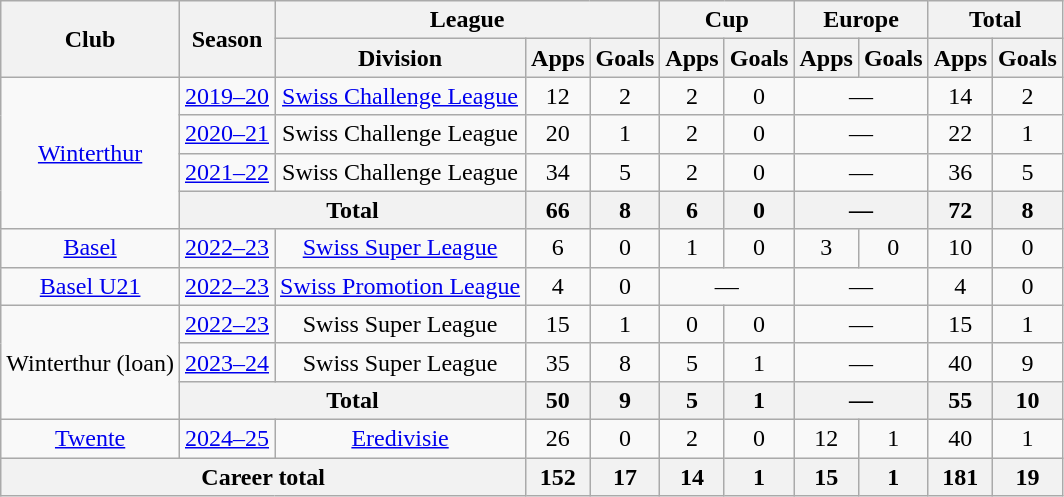<table class="wikitable" style="text-align: center">
<tr>
<th rowspan="2">Club</th>
<th rowspan="2">Season</th>
<th colspan="3">League</th>
<th colspan="2">Cup</th>
<th colspan="2">Europe</th>
<th colspan="2">Total</th>
</tr>
<tr>
<th>Division</th>
<th>Apps</th>
<th>Goals</th>
<th>Apps</th>
<th>Goals</th>
<th>Apps</th>
<th>Goals</th>
<th>Apps</th>
<th>Goals</th>
</tr>
<tr>
<td rowspan="4"><a href='#'>Winterthur</a></td>
<td><a href='#'>2019–20</a></td>
<td><a href='#'>Swiss Challenge League</a></td>
<td>12</td>
<td>2</td>
<td>2</td>
<td>0</td>
<td colspan="2">—</td>
<td>14</td>
<td>2</td>
</tr>
<tr>
<td><a href='#'>2020–21</a></td>
<td>Swiss Challenge League</td>
<td>20</td>
<td>1</td>
<td>2</td>
<td>0</td>
<td colspan="2">—</td>
<td>22</td>
<td>1</td>
</tr>
<tr>
<td><a href='#'>2021–22</a></td>
<td>Swiss Challenge League</td>
<td>34</td>
<td>5</td>
<td>2</td>
<td>0</td>
<td colspan="2">—</td>
<td>36</td>
<td>5</td>
</tr>
<tr>
<th colspan="2">Total</th>
<th>66</th>
<th>8</th>
<th>6</th>
<th>0</th>
<th colspan="2">—</th>
<th>72</th>
<th>8</th>
</tr>
<tr>
<td><a href='#'>Basel</a></td>
<td><a href='#'>2022–23</a></td>
<td><a href='#'>Swiss Super League</a></td>
<td>6</td>
<td>0</td>
<td>1</td>
<td>0</td>
<td>3</td>
<td>0</td>
<td>10</td>
<td>0</td>
</tr>
<tr>
<td><a href='#'>Basel U21</a></td>
<td><a href='#'>2022–23</a></td>
<td><a href='#'>Swiss Promotion League</a></td>
<td>4</td>
<td>0</td>
<td colspan="2">—</td>
<td colspan="2">—</td>
<td>4</td>
<td>0</td>
</tr>
<tr>
<td rowspan="3">Winterthur (loan)</td>
<td><a href='#'>2022–23</a></td>
<td>Swiss Super League</td>
<td>15</td>
<td>1</td>
<td>0</td>
<td>0</td>
<td colspan="2">—</td>
<td>15</td>
<td>1</td>
</tr>
<tr>
<td><a href='#'>2023–24</a></td>
<td>Swiss Super League</td>
<td>35</td>
<td>8</td>
<td>5</td>
<td>1</td>
<td colspan="2">—</td>
<td>40</td>
<td>9</td>
</tr>
<tr>
<th colspan="2">Total</th>
<th>50</th>
<th>9</th>
<th>5</th>
<th>1</th>
<th colspan="2">—</th>
<th>55</th>
<th>10</th>
</tr>
<tr>
<td><a href='#'>Twente</a></td>
<td><a href='#'>2024–25</a></td>
<td><a href='#'>Eredivisie</a></td>
<td>26</td>
<td>0</td>
<td>2</td>
<td>0</td>
<td>12</td>
<td>1</td>
<td>40</td>
<td>1</td>
</tr>
<tr>
<th colspan="3">Career total</th>
<th>152</th>
<th>17</th>
<th>14</th>
<th>1</th>
<th>15</th>
<th>1</th>
<th>181</th>
<th>19</th>
</tr>
</table>
